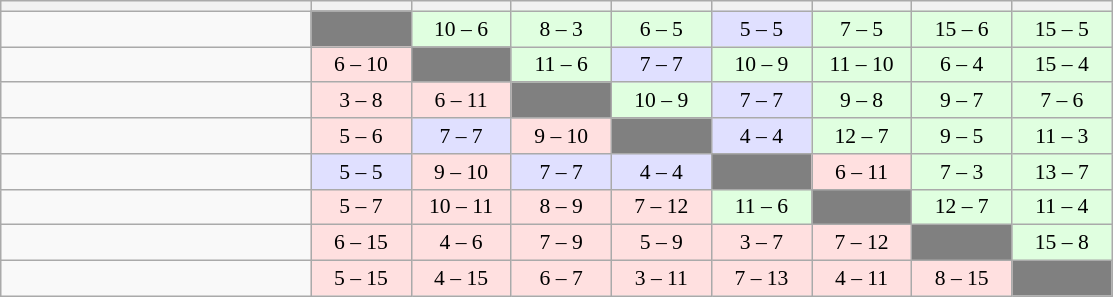<table cellspacing="0" cellpadding="3" style="background-color: #f9f9f9; font-size: 90%; text-align: center"  class="wikitable">
<tr>
<th width=200></th>
<th width=60></th>
<th width=60></th>
<th width=60></th>
<th width=60></th>
<th width=60></th>
<th width=60></th>
<th width=60></th>
<th width=60></th>
</tr>
<tr>
<td align=center><strong></strong></td>
<td bgcolor="#808080"></td>
<td bgcolor="#e0ffe0">10 – 6</td>
<td bgcolor="#e0ffe0">8 – 3</td>
<td bgcolor="#e0ffe0">6 – 5</td>
<td bgcolor="#e0e0ff">5 – 5</td>
<td bgcolor="#e0ffe0">7 – 5</td>
<td bgcolor="#e0ffe0">15 – 6</td>
<td bgcolor="#e0ffe0">15 – 5</td>
</tr>
<tr>
<td align=center><strong></strong></td>
<td bgcolor="#ffe0e0">6 – 10</td>
<td bgcolor="#808080"></td>
<td bgcolor="#e0ffe0">11 – 6</td>
<td bgcolor="#e0e0ff">7 – 7</td>
<td bgcolor="#e0ffe0">10 – 9</td>
<td bgcolor="#e0ffe0">11 – 10</td>
<td bgcolor="#e0ffe0">6 – 4</td>
<td bgcolor="#e0ffe0">15 – 4</td>
</tr>
<tr>
<td align=center><strong></strong></td>
<td bgcolor="#ffe0e0">3 – 8</td>
<td bgcolor="#ffe0e0">6 – 11</td>
<td bgcolor="#808080"></td>
<td bgcolor="#e0ffe0">10 – 9</td>
<td bgcolor="#e0e0ff">7 – 7</td>
<td bgcolor="#e0ffe0">9 – 8</td>
<td bgcolor="#e0ffe0">9 – 7</td>
<td bgcolor="#e0ffe0">7 – 6</td>
</tr>
<tr>
<td align=center><strong></strong></td>
<td bgcolor="#ffe0e0">5 – 6</td>
<td bgcolor="#e0e0ff">7 – 7</td>
<td bgcolor="#ffe0e0">9 – 10</td>
<td bgcolor="#808080"></td>
<td bgcolor="#e0e0ff">4 – 4</td>
<td bgcolor="#e0ffe0">12 – 7</td>
<td bgcolor="#e0ffe0">9 – 5</td>
<td bgcolor="#e0ffe0">11 – 3</td>
</tr>
<tr>
<td align=center><strong></strong></td>
<td bgcolor="#e0e0ff">5 – 5</td>
<td bgcolor="#ffe0e0">9 – 10</td>
<td bgcolor="#e0e0ff">7 – 7</td>
<td bgcolor="#e0e0ff">4 – 4</td>
<td bgcolor="#808080"></td>
<td bgcolor="#ffe0e0">6 – 11</td>
<td bgcolor="#e0ffe0">7 – 3</td>
<td bgcolor="#e0ffe0">13 – 7</td>
</tr>
<tr>
<td align=center><strong></strong></td>
<td bgcolor="#ffe0e0">5 – 7</td>
<td bgcolor="#ffe0e0">10 – 11</td>
<td bgcolor="#ffe0e0">8 – 9</td>
<td bgcolor="#ffe0e0">7 – 12</td>
<td bgcolor="#e0ffe0">11 – 6</td>
<td bgcolor="#808080"></td>
<td bgcolor="#e0ffe0">12 – 7</td>
<td bgcolor="#e0ffe0">11 – 4</td>
</tr>
<tr>
<td align=center><strong></strong></td>
<td bgcolor="#ffe0e0">6 – 15</td>
<td bgcolor="#ffe0e0">4 – 6</td>
<td bgcolor="#ffe0e0">7 – 9</td>
<td bgcolor="#ffe0e0">5 – 9</td>
<td bgcolor="#ffe0e0">3 – 7</td>
<td bgcolor="#ffe0e0">7 – 12</td>
<td bgcolor="#808080"></td>
<td bgcolor="#e0ffe0">15 – 8</td>
</tr>
<tr>
<td align=center><strong></strong></td>
<td bgcolor="#ffe0e0">5 – 15</td>
<td bgcolor="#ffe0e0">4 – 15</td>
<td bgcolor="#ffe0e0">6 – 7</td>
<td bgcolor="#ffe0e0">3 – 11</td>
<td bgcolor="#ffe0e0">7 – 13</td>
<td bgcolor="#ffe0e0">4 – 11</td>
<td bgcolor="#ffe0e0">8 – 15</td>
<td bgcolor="#808080"></td>
</tr>
</table>
